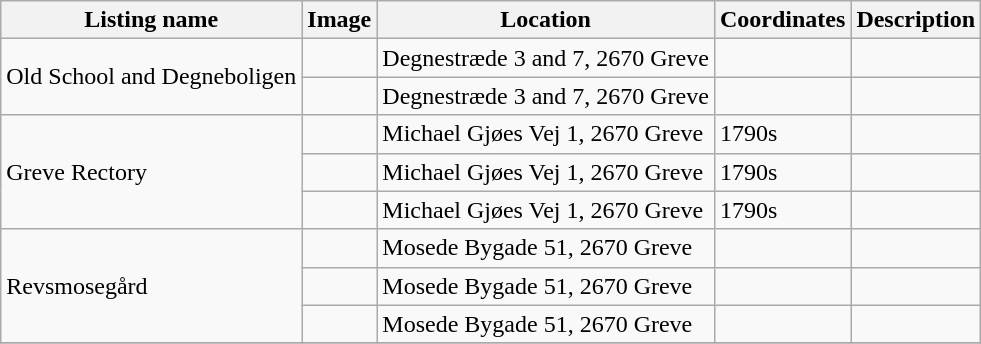<table class="wikitable sortable">
<tr>
<th>Listing name</th>
<th>Image</th>
<th>Location</th>
<th>Coordinates</th>
<th>Description</th>
</tr>
<tr>
<td rowspan="2">Old School and Degneboligen</td>
<td></td>
<td>Degnestræde 3 and 7, 2670 Greve</td>
<td></td>
<td></td>
</tr>
<tr>
<td></td>
<td>Degnestræde 3 and 7, 2670 Greve</td>
<td></td>
<td></td>
</tr>
<tr>
<td rowspan="3">Greve Rectory</td>
<td></td>
<td>Michael Gjøes Vej 1, 2670 Greve</td>
<td>1790s</td>
<td></td>
</tr>
<tr>
<td></td>
<td>Michael Gjøes Vej 1, 2670 Greve</td>
<td>1790s</td>
<td></td>
</tr>
<tr>
<td></td>
<td>Michael Gjøes Vej 1, 2670 Greve</td>
<td>1790s</td>
<td></td>
</tr>
<tr>
<td rowspan="3">Revsmosegård</td>
<td></td>
<td>Mosede Bygade 51, 2670 Greve</td>
<td></td>
<td></td>
</tr>
<tr>
<td></td>
<td>Mosede Bygade 51, 2670 Greve</td>
<td></td>
<td></td>
</tr>
<tr>
<td></td>
<td>Mosede Bygade 51, 2670 Greve</td>
<td></td>
<td></td>
</tr>
<tr>
</tr>
</table>
